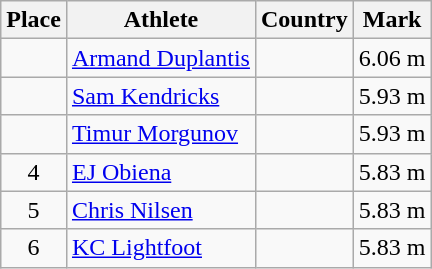<table class="wikitable">
<tr>
<th>Place</th>
<th>Athlete</th>
<th>Country</th>
<th>Mark</th>
</tr>
<tr>
<td align=center></td>
<td><a href='#'>Armand Duplantis</a></td>
<td></td>
<td>6.06 m</td>
</tr>
<tr>
<td align=center></td>
<td><a href='#'>Sam Kendricks</a></td>
<td></td>
<td>5.93 m</td>
</tr>
<tr>
<td align=center></td>
<td><a href='#'>Timur Morgunov</a></td>
<td></td>
<td>5.93 m</td>
</tr>
<tr>
<td align=center>4</td>
<td><a href='#'>EJ Obiena</a></td>
<td></td>
<td>5.83 m</td>
</tr>
<tr>
<td align=center>5</td>
<td><a href='#'>Chris Nilsen</a></td>
<td></td>
<td>5.83 m</td>
</tr>
<tr>
<td align=center>6</td>
<td><a href='#'>KC Lightfoot</a></td>
<td></td>
<td>5.83 m</td>
</tr>
</table>
